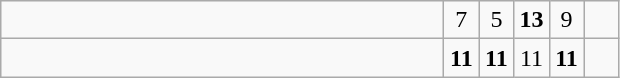<table class="wikitable">
<tr>
<td style="width:18em"></td>
<td align=center style="width:1em">7</td>
<td align=center style="width:1em">5</td>
<td align=center style="width:1em"><strong>13</strong></td>
<td align=center style="width:1em">9</td>
<td align=center style="width:1em"></td>
</tr>
<tr>
<td style="width:18em"><strong></strong></td>
<td align=center style="width:1em"><strong>11</strong></td>
<td align=center style="width:1em"><strong>11</strong></td>
<td align=center style="width:1em">11</td>
<td align=center style="width:1em"><strong>11</strong></td>
<td align=center style="width:1em"></td>
</tr>
</table>
